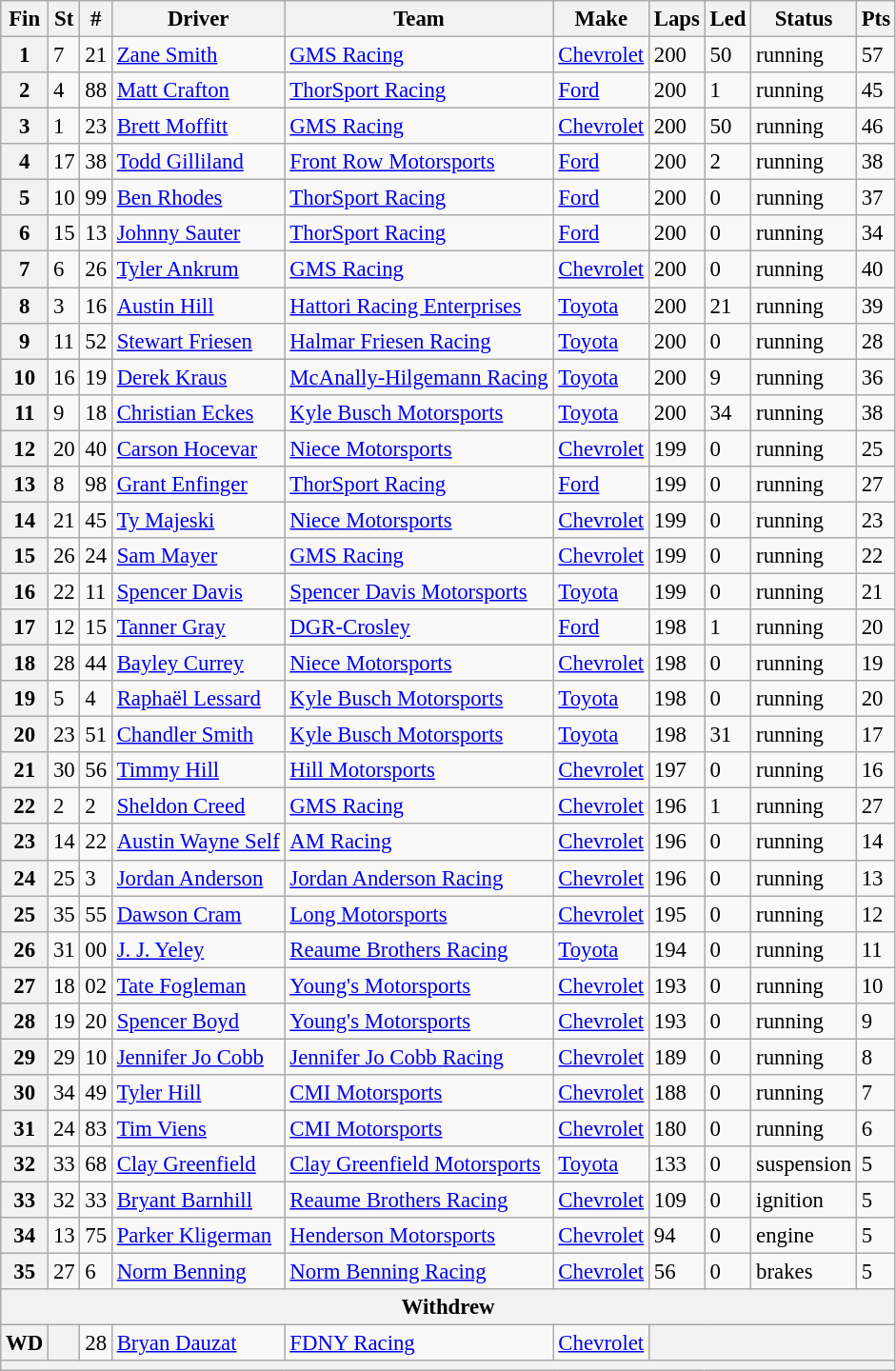<table class="wikitable" style="font-size:95%">
<tr>
<th>Fin</th>
<th>St</th>
<th>#</th>
<th>Driver</th>
<th>Team</th>
<th>Make</th>
<th>Laps</th>
<th>Led</th>
<th>Status</th>
<th>Pts</th>
</tr>
<tr>
<th>1</th>
<td>7</td>
<td>21</td>
<td><a href='#'>Zane Smith</a></td>
<td><a href='#'>GMS Racing</a></td>
<td><a href='#'>Chevrolet</a></td>
<td>200</td>
<td>50</td>
<td>running</td>
<td>57</td>
</tr>
<tr>
<th>2</th>
<td>4</td>
<td>88</td>
<td><a href='#'>Matt Crafton</a></td>
<td><a href='#'>ThorSport Racing</a></td>
<td><a href='#'>Ford</a></td>
<td>200</td>
<td>1</td>
<td>running</td>
<td>45</td>
</tr>
<tr>
<th>3</th>
<td>1</td>
<td>23</td>
<td><a href='#'>Brett Moffitt</a></td>
<td><a href='#'>GMS Racing</a></td>
<td><a href='#'>Chevrolet</a></td>
<td>200</td>
<td>50</td>
<td>running</td>
<td>46</td>
</tr>
<tr>
<th>4</th>
<td>17</td>
<td>38</td>
<td><a href='#'>Todd Gilliland</a></td>
<td><a href='#'>Front Row Motorsports</a></td>
<td><a href='#'>Ford</a></td>
<td>200</td>
<td>2</td>
<td>running</td>
<td>38</td>
</tr>
<tr>
<th>5</th>
<td>10</td>
<td>99</td>
<td><a href='#'>Ben Rhodes</a></td>
<td><a href='#'>ThorSport Racing</a></td>
<td><a href='#'>Ford</a></td>
<td>200</td>
<td>0</td>
<td>running</td>
<td>37</td>
</tr>
<tr>
<th>6</th>
<td>15</td>
<td>13</td>
<td><a href='#'>Johnny Sauter</a></td>
<td><a href='#'>ThorSport Racing</a></td>
<td><a href='#'>Ford</a></td>
<td>200</td>
<td>0</td>
<td>running</td>
<td>34</td>
</tr>
<tr>
<th>7</th>
<td>6</td>
<td>26</td>
<td><a href='#'>Tyler Ankrum</a></td>
<td><a href='#'>GMS Racing</a></td>
<td><a href='#'>Chevrolet</a></td>
<td>200</td>
<td>0</td>
<td>running</td>
<td>40</td>
</tr>
<tr>
<th>8</th>
<td>3</td>
<td>16</td>
<td><a href='#'>Austin Hill</a></td>
<td><a href='#'>Hattori Racing Enterprises</a></td>
<td><a href='#'>Toyota</a></td>
<td>200</td>
<td>21</td>
<td>running</td>
<td>39</td>
</tr>
<tr>
<th>9</th>
<td>11</td>
<td>52</td>
<td><a href='#'>Stewart Friesen</a></td>
<td><a href='#'>Halmar Friesen Racing</a></td>
<td><a href='#'>Toyota</a></td>
<td>200</td>
<td>0</td>
<td>running</td>
<td>28</td>
</tr>
<tr>
<th>10</th>
<td>16</td>
<td>19</td>
<td><a href='#'>Derek Kraus</a></td>
<td><a href='#'>McAnally-Hilgemann Racing</a></td>
<td><a href='#'>Toyota</a></td>
<td>200</td>
<td>9</td>
<td>running</td>
<td>36</td>
</tr>
<tr>
<th>11</th>
<td>9</td>
<td>18</td>
<td><a href='#'>Christian Eckes</a></td>
<td><a href='#'>Kyle Busch Motorsports</a></td>
<td><a href='#'>Toyota</a></td>
<td>200</td>
<td>34</td>
<td>running</td>
<td>38</td>
</tr>
<tr>
<th>12</th>
<td>20</td>
<td>40</td>
<td><a href='#'>Carson Hocevar</a></td>
<td><a href='#'>Niece Motorsports</a></td>
<td><a href='#'>Chevrolet</a></td>
<td>199</td>
<td>0</td>
<td>running</td>
<td>25</td>
</tr>
<tr>
<th>13</th>
<td>8</td>
<td>98</td>
<td><a href='#'>Grant Enfinger</a></td>
<td><a href='#'>ThorSport Racing</a></td>
<td><a href='#'>Ford</a></td>
<td>199</td>
<td>0</td>
<td>running</td>
<td>27</td>
</tr>
<tr>
<th>14</th>
<td>21</td>
<td>45</td>
<td><a href='#'>Ty Majeski</a></td>
<td><a href='#'>Niece Motorsports</a></td>
<td><a href='#'>Chevrolet</a></td>
<td>199</td>
<td>0</td>
<td>running</td>
<td>23</td>
</tr>
<tr>
<th>15</th>
<td>26</td>
<td>24</td>
<td><a href='#'>Sam Mayer</a></td>
<td><a href='#'>GMS Racing</a></td>
<td><a href='#'>Chevrolet</a></td>
<td>199</td>
<td>0</td>
<td>running</td>
<td>22</td>
</tr>
<tr>
<th>16</th>
<td>22</td>
<td>11</td>
<td><a href='#'>Spencer Davis</a></td>
<td><a href='#'>Spencer Davis Motorsports</a></td>
<td><a href='#'>Toyota</a></td>
<td>199</td>
<td>0</td>
<td>running</td>
<td>21</td>
</tr>
<tr>
<th>17</th>
<td>12</td>
<td>15</td>
<td><a href='#'>Tanner Gray</a></td>
<td><a href='#'>DGR-Crosley</a></td>
<td><a href='#'>Ford</a></td>
<td>198</td>
<td>1</td>
<td>running</td>
<td>20</td>
</tr>
<tr>
<th>18</th>
<td>28</td>
<td>44</td>
<td><a href='#'>Bayley Currey</a></td>
<td><a href='#'>Niece Motorsports</a></td>
<td><a href='#'>Chevrolet</a></td>
<td>198</td>
<td>0</td>
<td>running</td>
<td>19</td>
</tr>
<tr>
<th>19</th>
<td>5</td>
<td>4</td>
<td><a href='#'>Raphaël Lessard</a></td>
<td><a href='#'>Kyle Busch Motorsports</a></td>
<td><a href='#'>Toyota</a></td>
<td>198</td>
<td>0</td>
<td>running</td>
<td>20</td>
</tr>
<tr>
<th>20</th>
<td>23</td>
<td>51</td>
<td><a href='#'>Chandler Smith</a></td>
<td><a href='#'>Kyle Busch Motorsports</a></td>
<td><a href='#'>Toyota</a></td>
<td>198</td>
<td>31</td>
<td>running</td>
<td>17</td>
</tr>
<tr>
<th>21</th>
<td>30</td>
<td>56</td>
<td><a href='#'>Timmy Hill</a></td>
<td><a href='#'>Hill Motorsports</a></td>
<td><a href='#'>Chevrolet</a></td>
<td>197</td>
<td>0</td>
<td>running</td>
<td>16</td>
</tr>
<tr>
<th>22</th>
<td>2</td>
<td>2</td>
<td><a href='#'>Sheldon Creed</a></td>
<td><a href='#'>GMS Racing</a></td>
<td><a href='#'>Chevrolet</a></td>
<td>196</td>
<td>1</td>
<td>running</td>
<td>27</td>
</tr>
<tr>
<th>23</th>
<td>14</td>
<td>22</td>
<td><a href='#'>Austin Wayne Self</a></td>
<td><a href='#'>AM Racing</a></td>
<td><a href='#'>Chevrolet</a></td>
<td>196</td>
<td>0</td>
<td>running</td>
<td>14</td>
</tr>
<tr>
<th>24</th>
<td>25</td>
<td>3</td>
<td><a href='#'>Jordan Anderson</a></td>
<td><a href='#'>Jordan Anderson Racing</a></td>
<td><a href='#'>Chevrolet</a></td>
<td>196</td>
<td>0</td>
<td>running</td>
<td>13</td>
</tr>
<tr>
<th>25</th>
<td>35</td>
<td>55</td>
<td><a href='#'>Dawson Cram</a></td>
<td><a href='#'>Long Motorsports</a></td>
<td><a href='#'>Chevrolet</a></td>
<td>195</td>
<td>0</td>
<td>running</td>
<td>12</td>
</tr>
<tr>
<th>26</th>
<td>31</td>
<td>00</td>
<td><a href='#'>J. J. Yeley</a></td>
<td><a href='#'>Reaume Brothers Racing</a></td>
<td><a href='#'>Toyota</a></td>
<td>194</td>
<td>0</td>
<td>running</td>
<td>11</td>
</tr>
<tr>
<th>27</th>
<td>18</td>
<td>02</td>
<td><a href='#'>Tate Fogleman</a></td>
<td><a href='#'>Young's Motorsports</a></td>
<td><a href='#'>Chevrolet</a></td>
<td>193</td>
<td>0</td>
<td>running</td>
<td>10</td>
</tr>
<tr>
<th>28</th>
<td>19</td>
<td>20</td>
<td><a href='#'>Spencer Boyd</a></td>
<td><a href='#'>Young's Motorsports</a></td>
<td><a href='#'>Chevrolet</a></td>
<td>193</td>
<td>0</td>
<td>running</td>
<td>9</td>
</tr>
<tr>
<th>29</th>
<td>29</td>
<td>10</td>
<td><a href='#'>Jennifer Jo Cobb</a></td>
<td><a href='#'>Jennifer Jo Cobb Racing</a></td>
<td><a href='#'>Chevrolet</a></td>
<td>189</td>
<td>0</td>
<td>running</td>
<td>8</td>
</tr>
<tr>
<th>30</th>
<td>34</td>
<td>49</td>
<td><a href='#'>Tyler Hill</a></td>
<td><a href='#'>CMI Motorsports</a></td>
<td><a href='#'>Chevrolet</a></td>
<td>188</td>
<td>0</td>
<td>running</td>
<td>7</td>
</tr>
<tr>
<th>31</th>
<td>24</td>
<td>83</td>
<td><a href='#'>Tim Viens</a></td>
<td><a href='#'>CMI Motorsports</a></td>
<td><a href='#'>Chevrolet</a></td>
<td>180</td>
<td>0</td>
<td>running</td>
<td>6</td>
</tr>
<tr>
<th>32</th>
<td>33</td>
<td>68</td>
<td><a href='#'>Clay Greenfield</a></td>
<td><a href='#'>Clay Greenfield Motorsports</a></td>
<td><a href='#'>Toyota</a></td>
<td>133</td>
<td>0</td>
<td>suspension</td>
<td>5</td>
</tr>
<tr>
<th>33</th>
<td>32</td>
<td>33</td>
<td><a href='#'>Bryant Barnhill</a></td>
<td><a href='#'>Reaume Brothers Racing</a></td>
<td><a href='#'>Chevrolet</a></td>
<td>109</td>
<td>0</td>
<td>ignition</td>
<td>5</td>
</tr>
<tr>
<th>34</th>
<td>13</td>
<td>75</td>
<td><a href='#'>Parker Kligerman</a></td>
<td><a href='#'>Henderson Motorsports</a></td>
<td><a href='#'>Chevrolet</a></td>
<td>94</td>
<td>0</td>
<td>engine</td>
<td>5</td>
</tr>
<tr>
<th>35</th>
<td>27</td>
<td>6</td>
<td><a href='#'>Norm Benning</a></td>
<td><a href='#'>Norm Benning Racing</a></td>
<td><a href='#'>Chevrolet</a></td>
<td>56</td>
<td>0</td>
<td>brakes</td>
<td>5</td>
</tr>
<tr>
<th colspan="10">Withdrew</th>
</tr>
<tr>
<th>WD</th>
<th></th>
<td>28</td>
<td><a href='#'>Bryan Dauzat</a></td>
<td><a href='#'>FDNY Racing</a></td>
<td><a href='#'>Chevrolet</a></td>
<th colspan="4"></th>
</tr>
<tr>
<th colspan="10"></th>
</tr>
</table>
